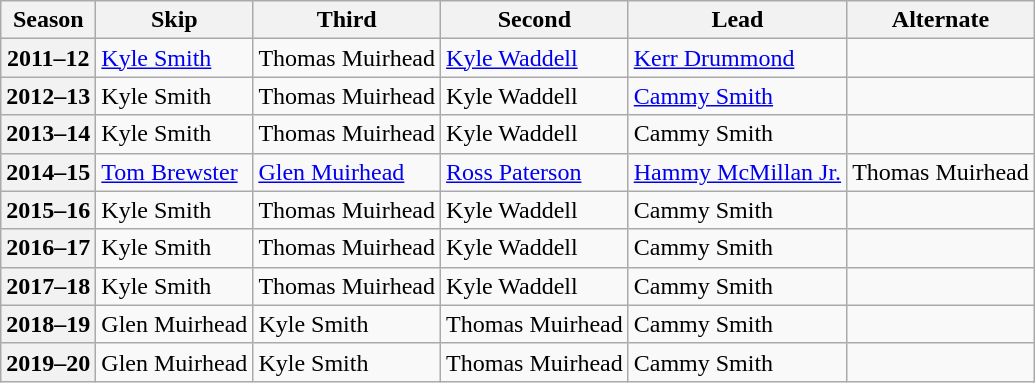<table class="wikitable">
<tr>
<th scope="col">Season</th>
<th scope="col">Skip</th>
<th scope="col">Third</th>
<th scope="col">Second</th>
<th scope="col">Lead</th>
<th scope="col">Alternate</th>
</tr>
<tr>
<th scope="row">2011–12</th>
<td><a href='#'>Kyle Smith</a></td>
<td>Thomas Muirhead</td>
<td><a href='#'>Kyle Waddell</a></td>
<td><a href='#'>Kerr Drummond</a></td>
<td></td>
</tr>
<tr>
<th scope="row">2012–13</th>
<td>Kyle Smith</td>
<td>Thomas Muirhead</td>
<td>Kyle Waddell</td>
<td><a href='#'>Cammy Smith</a></td>
<td></td>
</tr>
<tr>
<th scope="row">2013–14</th>
<td>Kyle Smith</td>
<td>Thomas Muirhead</td>
<td>Kyle Waddell</td>
<td>Cammy Smith</td>
<td></td>
</tr>
<tr>
<th scope="row">2014–15</th>
<td><a href='#'>Tom Brewster</a></td>
<td><a href='#'>Glen Muirhead</a></td>
<td><a href='#'>Ross Paterson</a></td>
<td><a href='#'>Hammy McMillan Jr.</a></td>
<td>Thomas Muirhead</td>
</tr>
<tr>
<th scope="row">2015–16</th>
<td>Kyle Smith</td>
<td>Thomas Muirhead</td>
<td>Kyle Waddell</td>
<td>Cammy Smith</td>
<td></td>
</tr>
<tr>
<th scope="row">2016–17</th>
<td>Kyle Smith</td>
<td>Thomas Muirhead</td>
<td>Kyle Waddell</td>
<td>Cammy Smith</td>
<td></td>
</tr>
<tr>
<th scope="row">2017–18</th>
<td>Kyle Smith</td>
<td>Thomas Muirhead</td>
<td>Kyle Waddell</td>
<td>Cammy Smith</td>
<td></td>
</tr>
<tr>
<th scope="row">2018–19</th>
<td>Glen Muirhead</td>
<td>Kyle Smith</td>
<td>Thomas Muirhead</td>
<td>Cammy Smith</td>
<td></td>
</tr>
<tr>
<th scope="row">2019–20</th>
<td>Glen Muirhead</td>
<td>Kyle Smith</td>
<td>Thomas Muirhead</td>
<td>Cammy Smith</td>
<td></td>
</tr>
</table>
